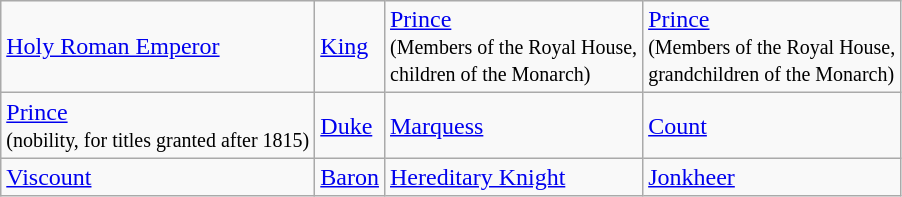<table class="wikitable">
<tr>
<td> <a href='#'>Holy Roman Emperor</a></td>
<td> <a href='#'>King</a></td>
<td> <a href='#'>Prince</a><br><small>(Members of the Royal House,<br>children of the Monarch)</small></td>
<td> <a href='#'>Prince</a><br><small>(Members of the Royal House,<br>grandchildren of the Monarch)</small></td>
</tr>
<tr>
<td> <a href='#'>Prince</a><br><small>(nobility, for titles granted after 1815)</small></td>
<td> <a href='#'>Duke</a></td>
<td> <a href='#'>Marquess</a></td>
<td> <a href='#'>Count</a></td>
</tr>
<tr>
<td> <a href='#'>Viscount</a></td>
<td> <a href='#'>Baron</a></td>
<td> <a href='#'>Hereditary Knight</a></td>
<td> <a href='#'>Jonkheer</a></td>
</tr>
</table>
